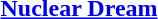<table>
<tr>
<td width="15%"><br><h4><a href='#'>Nuclear Dream</a></h4><table>
<tr>
<td width="35%"><br></td>
<td width="50%"><br></td>
</tr>
</table>
</td>
</tr>
</table>
